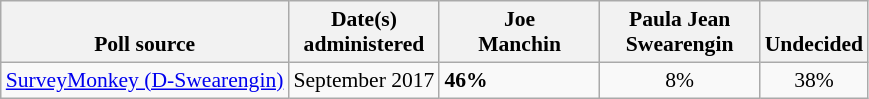<table class="wikitable" style="font-size:90%">
<tr valign=bottom>
<th>Poll source</th>
<th>Date(s)<br>administered</th>
<th style="width:100px;">Joe<br>Manchin</th>
<th style="width:100px;">Paula Jean<br>Swearengin</th>
<th>Undecided</th>
</tr>
<tr>
<td><a href='#'>SurveyMonkey (D-Swearengin)</a></td>
<td align=center>September 2017</td>
<td><strong>46%</strong></td>
<td align=center>8%</td>
<td align=center>38%</td>
</tr>
</table>
